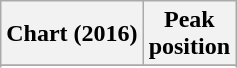<table class="wikitable sortable plainrowheaders" style="text-align:center">
<tr>
<th scope="col">Chart (2016)</th>
<th scope="col">Peak<br> position</th>
</tr>
<tr>
</tr>
<tr>
</tr>
</table>
